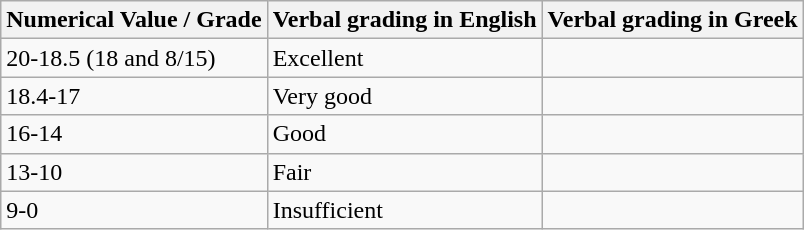<table class="wikitable">
<tr>
<th>Numerical Value / Grade</th>
<th>Verbal grading in English</th>
<th>Verbal grading in Greek</th>
</tr>
<tr>
<td>20-18.5 (18 and 8/15)</td>
<td>Excellent</td>
<td></td>
</tr>
<tr>
<td>18.4-17</td>
<td>Very good</td>
<td></td>
</tr>
<tr>
<td>16-14</td>
<td>Good</td>
<td></td>
</tr>
<tr>
<td>13-10</td>
<td>Fair</td>
<td></td>
</tr>
<tr>
<td>9-0</td>
<td>Insufficient</td>
<td></td>
</tr>
</table>
